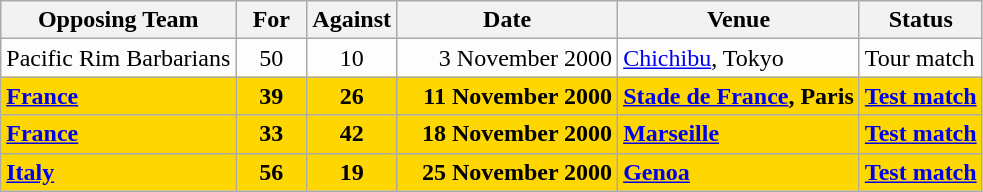<table class=wikitable>
<tr>
<th>Opposing Team</th>
<th>For</th>
<th>Against</th>
<th>Date</th>
<th>Venue</th>
<th>Status</th>
</tr>
<tr bgcolor=#fdfdfd>
<td>Pacific Rim Barbarians</td>
<td align=center width=40>50</td>
<td align=center width=40>10</td>
<td width=140 align=right>3 November 2000</td>
<td><a href='#'>Chichibu</a>, Tokyo</td>
<td>Tour match</td>
</tr>
<tr bgcolor=gold>
<td><strong><a href='#'>France</a></strong></td>
<td align=center width=40><strong>39</strong></td>
<td align=center width=40><strong>26</strong></td>
<td width=140 align=right><strong>11 November 2000</strong></td>
<td><strong><a href='#'>Stade de France</a>, Paris</strong></td>
<td><strong><a href='#'>Test match</a></strong></td>
</tr>
<tr bgcolor=gold>
<td><strong><a href='#'>France</a></strong></td>
<td align=center width=40><strong>33</strong></td>
<td align=center width=40><strong>42</strong></td>
<td width=140 align=right><strong>18 November 2000</strong></td>
<td><strong><a href='#'>Marseille</a></strong></td>
<td><strong><a href='#'>Test match</a></strong></td>
</tr>
<tr bgcolor=gold>
<td><strong><a href='#'>Italy</a></strong></td>
<td align=center width=40><strong>56</strong></td>
<td align=center width=40><strong>19</strong></td>
<td width=140 align=right><strong>25 November 2000</strong></td>
<td><strong><a href='#'>Genoa</a></strong></td>
<td><strong><a href='#'>Test match</a></strong></td>
</tr>
</table>
